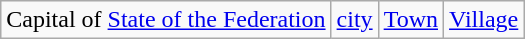<table class="wikitable">
<tr>
<td>Capital of <a href='#'>State of the Federation</a></td>
<td> <a href='#'>city</a> </td>
<td> <a href='#'>Town</a></td>
<td> <a href='#'>Village</a></td>
</tr>
</table>
